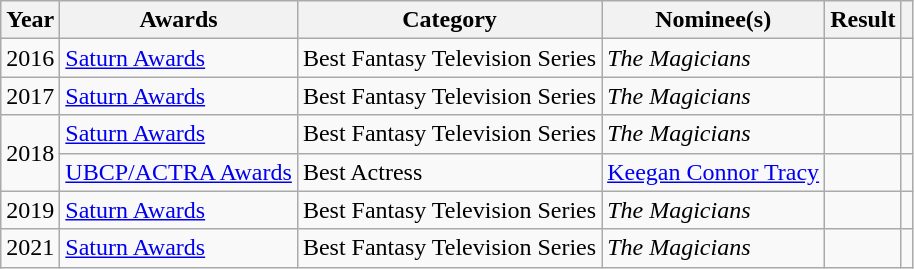<table class="wikitable sortable">
<tr>
<th>Year</th>
<th>Awards</th>
<th>Category</th>
<th>Nominee(s)</th>
<th>Result</th>
<th class="unsortable"></th>
</tr>
<tr>
<td>2016</td>
<td><a href='#'>Saturn Awards</a></td>
<td>Best Fantasy Television Series</td>
<td><em>The Magicians</em></td>
<td></td>
<td style="text-align: center;"></td>
</tr>
<tr>
<td>2017</td>
<td><a href='#'>Saturn Awards</a></td>
<td>Best Fantasy Television Series</td>
<td><em>The Magicians</em></td>
<td></td>
<td style="text-align: center;"></td>
</tr>
<tr>
<td rowspan="2">2018</td>
<td><a href='#'>Saturn Awards</a></td>
<td>Best Fantasy Television Series</td>
<td><em>The Magicians</em></td>
<td></td>
<td style="text-align: center;"></td>
</tr>
<tr>
<td><a href='#'>UBCP/ACTRA Awards</a></td>
<td>Best Actress</td>
<td><a href='#'>Keegan Connor Tracy</a></td>
<td></td>
<td style="text-align: center;"></td>
</tr>
<tr>
<td>2019</td>
<td><a href='#'>Saturn Awards</a></td>
<td>Best Fantasy Television Series</td>
<td><em>The Magicians</em></td>
<td></td>
<td style="text-align: center;"></td>
</tr>
<tr>
<td>2021</td>
<td><a href='#'>Saturn Awards</a></td>
<td>Best Fantasy Television Series</td>
<td><em>The Magicians</em></td>
<td></td>
<td style="text-align: center;"></td>
</tr>
</table>
